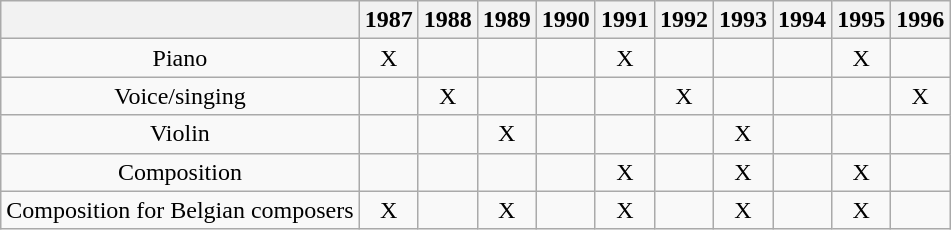<table class="wikitable" style="text-align:center">
<tr>
<th></th>
<th>1987</th>
<th>1988</th>
<th>1989</th>
<th>1990</th>
<th>1991</th>
<th>1992</th>
<th>1993</th>
<th>1994</th>
<th>1995</th>
<th>1996</th>
</tr>
<tr>
<td>Piano</td>
<td>X</td>
<td></td>
<td></td>
<td></td>
<td>X</td>
<td></td>
<td></td>
<td></td>
<td>X</td>
<td></td>
</tr>
<tr>
<td>Voice/singing</td>
<td></td>
<td>X</td>
<td></td>
<td></td>
<td></td>
<td>X</td>
<td></td>
<td></td>
<td></td>
<td>X</td>
</tr>
<tr>
<td>Violin</td>
<td></td>
<td></td>
<td>X</td>
<td></td>
<td></td>
<td></td>
<td>X</td>
<td></td>
<td></td>
<td></td>
</tr>
<tr>
<td>Composition</td>
<td></td>
<td></td>
<td></td>
<td></td>
<td>X</td>
<td></td>
<td>X</td>
<td></td>
<td>X</td>
<td></td>
</tr>
<tr>
<td>Composition for Belgian composers</td>
<td>X</td>
<td></td>
<td>X</td>
<td></td>
<td>X</td>
<td></td>
<td>X</td>
<td></td>
<td>X</td>
<td></td>
</tr>
</table>
